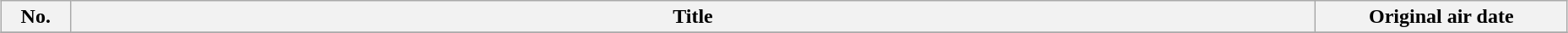<table class="wikitable plainrowheaders" style="width:98%; margin:auto; background:#FFF;">
<tr>
<th style="width:3em;">No.</th>
<th>Title</th>
<th style="width:12em;">Original air date</th>
</tr>
<tr>
</tr>
</table>
